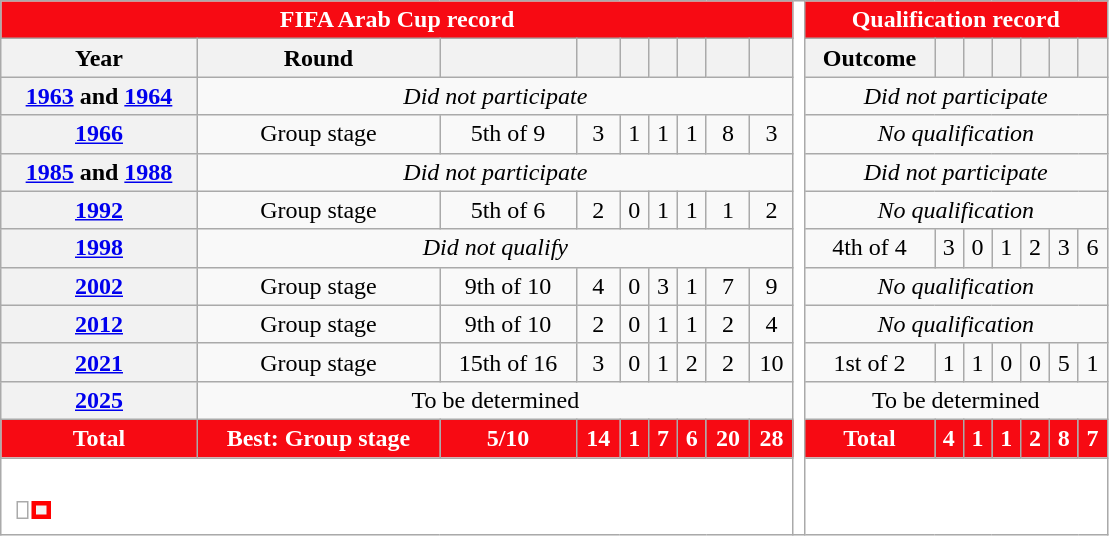<table class="wikitable" style="text-align:center;">
<tr>
<th style="color:white; background:#F70A13;" colspan=9>FIFA Arab Cup record</th>
<th rowspan="13" style="width:1%; background:white"></th>
<th style="color:white; background:#F70A13;" colspan=7>Qualification record</th>
</tr>
<tr>
<th scope="col">Year</th>
<th scope="col">Round</th>
<th scope="col"></th>
<th scope="col"></th>
<th scope="col"></th>
<th scope="col"></th>
<th scope="col"></th>
<th scope="col"></th>
<th scope="col"></th>
<th scope="col">Outcome</th>
<th scope="col"></th>
<th scope="col"></th>
<th scope="col"></th>
<th scope="col"></th>
<th scope="col"></th>
<th scope="col"></th>
</tr>
<tr>
<th scope="row"> <a href='#'>1963</a> and  <a href='#'>1964</a></th>
<td colspan="8"><em>Did not participate</em></td>
<td colspan="7"><em>Did not participate</em></td>
</tr>
<tr>
<th scope="row"> <a href='#'>1966</a></th>
<td>Group stage</td>
<td>5th of 9</td>
<td>3</td>
<td>1</td>
<td>1</td>
<td>1</td>
<td>8</td>
<td>3</td>
<td colspan="7"><em>No qualification</em></td>
</tr>
<tr>
<th scope="row"> <a href='#'>1985</a> and  <a href='#'>1988</a></th>
<td colspan="8"><em>Did not participate</em></td>
<td colspan="7"><em>Did not participate</em></td>
</tr>
<tr>
<th scope="row"> <a href='#'>1992</a></th>
<td>Group stage</td>
<td>5th of 6</td>
<td>2</td>
<td>0</td>
<td>1</td>
<td>1</td>
<td>1</td>
<td>2</td>
<td colspan="7"><em>No qualification</em></td>
</tr>
<tr>
<th scope="row"> <a href='#'>1998</a></th>
<td colspan="8"><em>Did not qualify</em></td>
<td>4th of 4</td>
<td>3</td>
<td>0</td>
<td>1</td>
<td>2</td>
<td>3</td>
<td>6</td>
</tr>
<tr>
<th scope="row"> <a href='#'>2002</a></th>
<td>Group stage</td>
<td>9th of 10</td>
<td>4</td>
<td>0</td>
<td>3</td>
<td>1</td>
<td>7</td>
<td>9</td>
<td colspan="7"><em>No qualification</em></td>
</tr>
<tr>
<th scope="row"> <a href='#'>2012</a></th>
<td>Group stage</td>
<td>9th of 10</td>
<td>2</td>
<td>0</td>
<td>1</td>
<td>1</td>
<td>2</td>
<td>4</td>
<td colspan="7"><em>No qualification</em></td>
</tr>
<tr>
<th scope="row"> <a href='#'>2021</a></th>
<td>Group stage</td>
<td>15th of 16</td>
<td>3</td>
<td>0</td>
<td>1</td>
<td>2</td>
<td>2</td>
<td>10</td>
<td>1st of 2</td>
<td>1</td>
<td>1</td>
<td>0</td>
<td>0</td>
<td>5</td>
<td>1</td>
</tr>
<tr>
<th> <a href='#'>2025</a></th>
<td colspan="8" rowspan="1">To be determined</td>
<td colspan="7">To be determined</td>
</tr>
<tr>
<th style="color:white; background:#F70A13;">Total</th>
<th style="color:white; background:#F70A13;">Best: Group stage</th>
<th style="color:white; background:#F70A13;">5/10</th>
<th style="color:white; background:#F70A13;">14</th>
<th style="color:white; background:#F70A13;">1</th>
<th style="color:white; background:#F70A13;">7</th>
<th style="color:white; background:#F70A13;">6</th>
<th style="color:white; background:#F70A13;">20</th>
<th style="color:white; background:#F70A13;">28</th>
<th style="color:white; background:#F70A13;">Total</th>
<th style="color:white; background:#F70A13;">4</th>
<th style="color:white; background:#F70A13;">1</th>
<th style="color:white; background:#F70A13;">1</th>
<th style="color:white; background:#F70A13;">2</th>
<th style="color:white; background:#F70A13;">8</th>
<th style="color:white; background:#F70A13;">7</th>
</tr>
<tr>
<td colspan="9" style="background:white;padding:.5em"><br><table>
<tr>
<td></td>
<th style="border: 3px solid red" scope="row"></th>
</tr>
</table>
</td>
<td colspan="7" style="background:white;padding:.5em"></td>
</tr>
</table>
